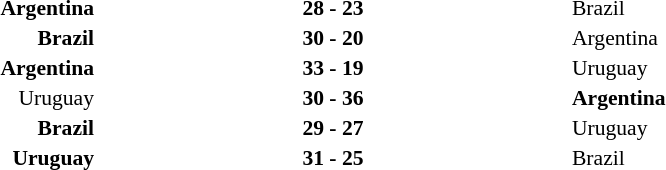<table width=75% cellspacing=1>
<tr>
<th width=25%></th>
<th width=25%></th>
<th width=25%></th>
</tr>
<tr style=font-size:90%>
<td align=right><strong>Argentina</strong></td>
<td align=center><strong>28 - 23</strong></td>
<td>Brazil</td>
</tr>
<tr style=font-size:90%>
<td align=right><strong>Brazil</strong></td>
<td align=center><strong>30 - 20</strong></td>
<td>Argentina</td>
</tr>
<tr style=font-size:90%>
<td align=right><strong>Argentina</strong></td>
<td align=center><strong>33 - 19</strong></td>
<td>Uruguay</td>
</tr>
<tr style=font-size:90%>
<td align=right>Uruguay</td>
<td align=center><strong>30 - 36</strong></td>
<td><strong>Argentina</strong></td>
</tr>
<tr style=font-size:90%>
<td align=right><strong>Brazil</strong></td>
<td align=center><strong>29 - 27</strong></td>
<td>Uruguay</td>
</tr>
<tr style=font-size:90%>
<td align=right><strong>Uruguay</strong></td>
<td align=center><strong>31 - 25</strong></td>
<td>Brazil</td>
</tr>
</table>
